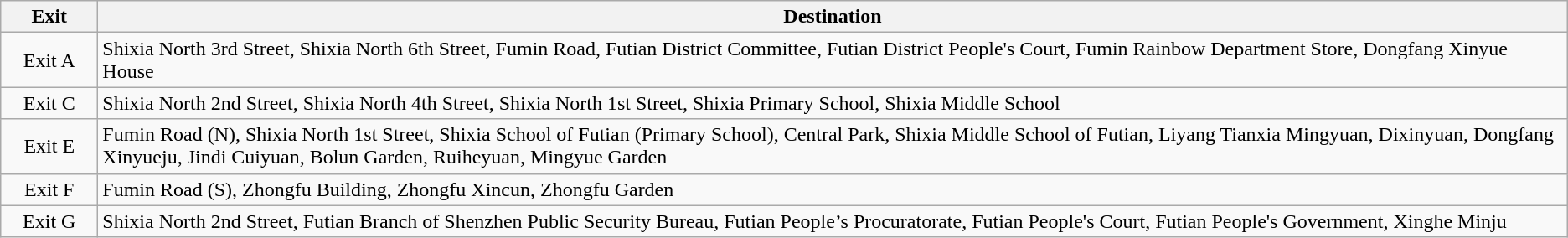<table class="wikitable">
<tr>
<th style="width:70px">Exit</th>
<th>Destination</th>
</tr>
<tr>
<td align="center">Exit A</td>
<td>Shixia North 3rd Street, Shixia North 6th Street, Fumin Road, Futian District Committee, Futian District People's Court, Fumin Rainbow Department Store, Dongfang Xinyue House</td>
</tr>
<tr>
<td align="center">Exit C</td>
<td>Shixia North 2nd Street, Shixia North 4th Street, Shixia North 1st Street, Shixia Primary School, Shixia Middle School</td>
</tr>
<tr>
<td align="center">Exit E</td>
<td>Fumin Road (N), Shixia North 1st Street, Shixia School of Futian (Primary School), Central Park, Shixia Middle School of Futian, Liyang Tianxia Mingyuan, Dixinyuan, Dongfang Xinyueju, Jindi Cuiyuan, Bolun Garden, Ruiheyuan, Mingyue Garden</td>
</tr>
<tr>
<td align="center">Exit F</td>
<td>Fumin Road (S), Zhongfu Building, Zhongfu Xincun, Zhongfu Garden</td>
</tr>
<tr>
<td align="center">Exit G</td>
<td>Shixia North 2nd Street, Futian Branch of Shenzhen Public Security Bureau, Futian People’s Procuratorate, Futian People's Court, Futian People's Government, Xinghe Minju</td>
</tr>
</table>
